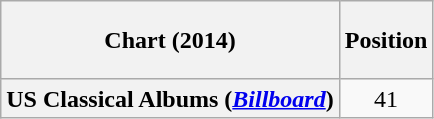<table class="wikitable sortable plainrowheaders" style="text-align:center">
<tr>
<th scope="col" height=45>Chart (2014)</th>
<th scope="col">Position</th>
</tr>
<tr>
<th scope="row">US Classical Albums (<em><a href='#'>Billboard</a></em>)</th>
<td>41</td>
</tr>
</table>
